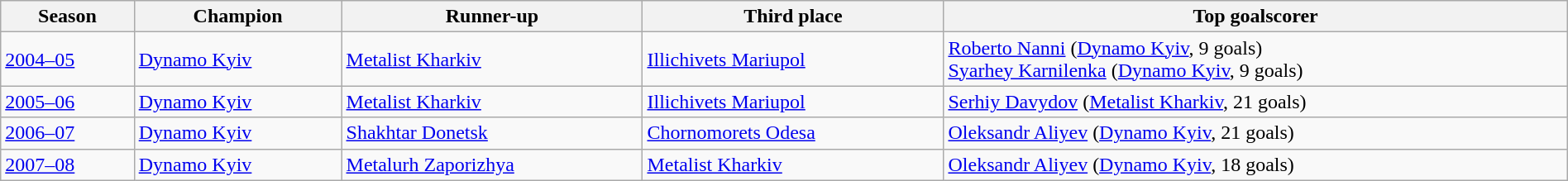<table class="wikitable" width=100%>
<tr>
<th>Season</th>
<th>Champion</th>
<th>Runner-up</th>
<th>Third place</th>
<th>Top goalscorer</th>
</tr>
<tr>
<td><a href='#'>2004–05</a></td>
<td><a href='#'>Dynamo Kyiv</a></td>
<td><a href='#'>Metalist Kharkiv</a></td>
<td><a href='#'>Illichivets Mariupol</a></td>
<td> <a href='#'>Roberto Nanni</a> (<a href='#'>Dynamo Kyiv</a>, 9 goals)<br> <a href='#'>Syarhey Karnilenka</a> (<a href='#'>Dynamo Kyiv</a>, 9 goals)</td>
</tr>
<tr>
<td><a href='#'>2005–06</a></td>
<td><a href='#'>Dynamo Kyiv</a></td>
<td><a href='#'>Metalist Kharkiv</a></td>
<td><a href='#'>Illichivets Mariupol</a></td>
<td> <a href='#'>Serhiy Davydov</a> (<a href='#'>Metalist Kharkiv</a>, 21 goals)</td>
</tr>
<tr>
<td><a href='#'>2006–07</a></td>
<td><a href='#'>Dynamo Kyiv</a></td>
<td><a href='#'>Shakhtar Donetsk</a></td>
<td><a href='#'>Chornomorets Odesa</a></td>
<td> <a href='#'>Oleksandr Aliyev</a> (<a href='#'>Dynamo Kyiv</a>, 21 goals)</td>
</tr>
<tr>
<td><a href='#'>2007–08</a></td>
<td><a href='#'>Dynamo Kyiv</a></td>
<td><a href='#'>Metalurh Zaporizhya</a></td>
<td><a href='#'>Metalist Kharkiv</a></td>
<td> <a href='#'>Oleksandr Aliyev</a> (<a href='#'>Dynamo Kyiv</a>, 18 goals)</td>
</tr>
</table>
